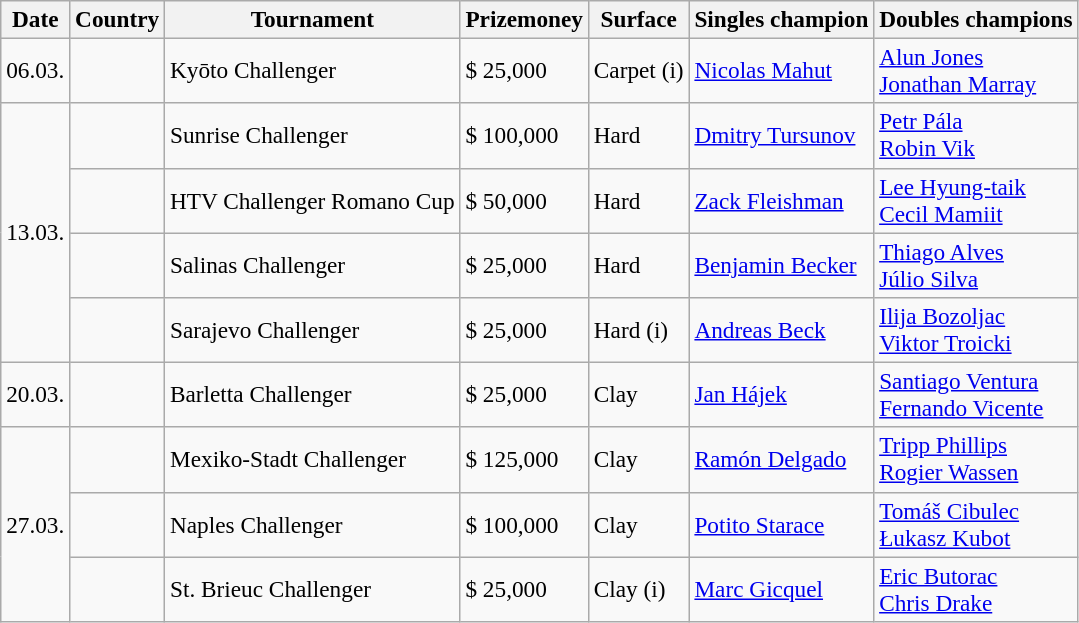<table class="sortable wikitable" style=font-size:97%>
<tr>
<th>Date</th>
<th>Country</th>
<th>Tournament</th>
<th>Prizemoney</th>
<th>Surface</th>
<th>Singles champion</th>
<th>Doubles champions</th>
</tr>
<tr>
<td>06.03.</td>
<td></td>
<td>Kyōto Challenger</td>
<td>$ 25,000</td>
<td>Carpet (i)</td>
<td> <a href='#'>Nicolas Mahut</a></td>
<td> <a href='#'>Alun Jones</a><br> <a href='#'>Jonathan Marray</a></td>
</tr>
<tr>
<td rowspan="4">13.03.</td>
<td></td>
<td>Sunrise Challenger</td>
<td>$ 100,000</td>
<td>Hard</td>
<td> <a href='#'>Dmitry Tursunov</a></td>
<td> <a href='#'>Petr Pála</a><br> <a href='#'>Robin Vik</a></td>
</tr>
<tr>
<td></td>
<td>HTV Challenger Romano Cup</td>
<td>$ 50,000</td>
<td>Hard</td>
<td> <a href='#'>Zack Fleishman</a></td>
<td> <a href='#'>Lee Hyung-taik</a><br> <a href='#'>Cecil Mamiit</a></td>
</tr>
<tr>
<td></td>
<td>Salinas Challenger</td>
<td>$ 25,000</td>
<td>Hard</td>
<td> <a href='#'>Benjamin Becker</a></td>
<td> <a href='#'>Thiago Alves</a> <br>  <a href='#'>Júlio Silva</a></td>
</tr>
<tr>
<td></td>
<td>Sarajevo Challenger</td>
<td>$ 25,000</td>
<td>Hard (i)</td>
<td> <a href='#'>Andreas Beck</a></td>
<td> <a href='#'>Ilija Bozoljac</a><br> <a href='#'>Viktor Troicki</a></td>
</tr>
<tr>
<td>20.03.</td>
<td></td>
<td>Barletta Challenger</td>
<td>$ 25,000</td>
<td>Clay</td>
<td> <a href='#'>Jan Hájek</a></td>
<td> <a href='#'>Santiago Ventura</a><br> <a href='#'>Fernando Vicente</a></td>
</tr>
<tr>
<td rowspan="3">27.03.</td>
<td></td>
<td>Mexiko-Stadt Challenger</td>
<td>$ 125,000</td>
<td>Clay</td>
<td> <a href='#'>Ramón Delgado</a></td>
<td> <a href='#'>Tripp Phillips</a> <br> <a href='#'>Rogier Wassen</a></td>
</tr>
<tr>
<td></td>
<td>Naples Challenger</td>
<td>$ 100,000</td>
<td>Clay</td>
<td> <a href='#'>Potito Starace</a></td>
<td> <a href='#'>Tomáš Cibulec</a> <br>  <a href='#'>Łukasz Kubot</a></td>
</tr>
<tr>
<td></td>
<td>St. Brieuc Challenger</td>
<td>$ 25,000</td>
<td>Clay (i)</td>
<td> <a href='#'>Marc Gicquel</a></td>
<td> <a href='#'>Eric Butorac</a><br> <a href='#'>Chris Drake</a></td>
</tr>
</table>
